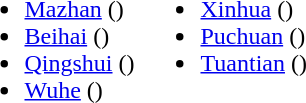<table>
<tr>
<td valign="top"><br><ul><li><a href='#'>Mazhan</a> ()</li><li><a href='#'>Beihai</a> ()</li><li><a href='#'>Qingshui</a> ()</li><li><a href='#'>Wuhe</a> ()</li></ul></td>
<td valign="top"><br><ul><li><a href='#'>Xinhua</a> ()</li><li><a href='#'>Puchuan</a> ()</li><li><a href='#'>Tuantian</a> ()</li></ul></td>
</tr>
</table>
